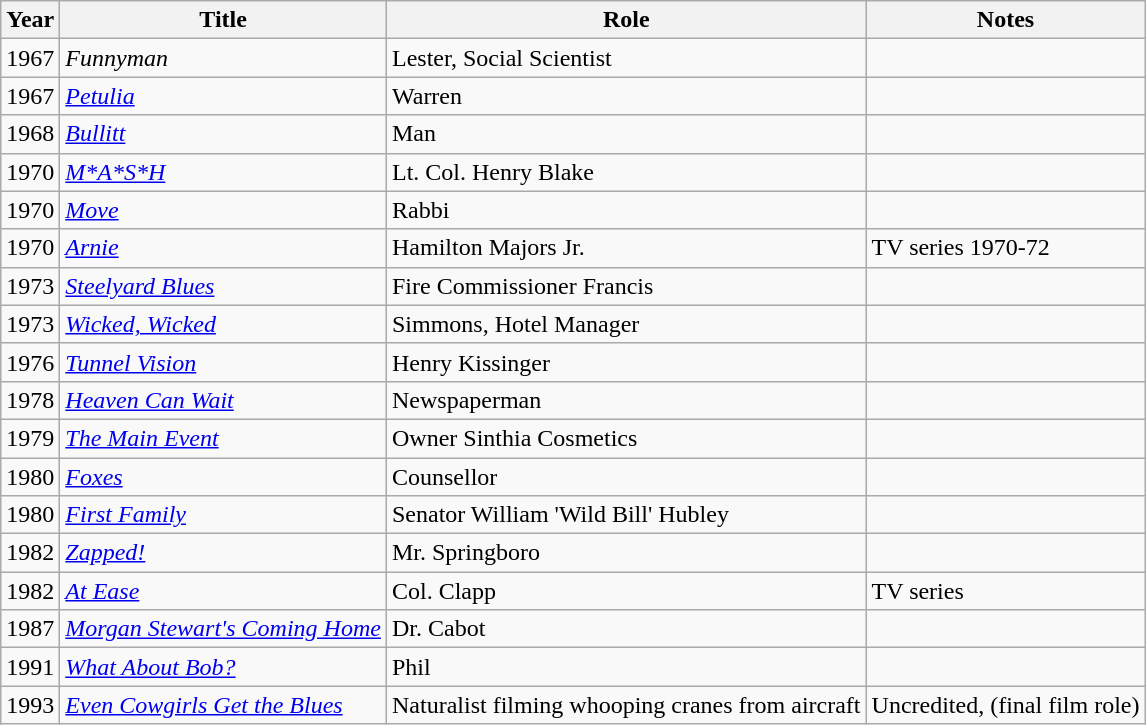<table class="wikitable">
<tr>
<th>Year</th>
<th>Title</th>
<th>Role</th>
<th class="unsortable">Notes</th>
</tr>
<tr>
<td>1967</td>
<td><em>Funnyman</em></td>
<td>Lester, Social Scientist</td>
<td></td>
</tr>
<tr>
<td>1967</td>
<td><em><a href='#'>Petulia</a></em></td>
<td>Warren</td>
<td></td>
</tr>
<tr>
<td>1968</td>
<td><em><a href='#'>Bullitt</a></em></td>
<td>Man</td>
<td></td>
</tr>
<tr>
<td>1970</td>
<td><em><a href='#'>M*A*S*H</a></em></td>
<td>Lt. Col. Henry Blake</td>
<td></td>
</tr>
<tr>
<td>1970</td>
<td><em><a href='#'>Move</a></em></td>
<td>Rabbi</td>
<td></td>
</tr>
<tr>
<td>1970</td>
<td><em><a href='#'>Arnie</a></em></td>
<td>Hamilton Majors Jr.</td>
<td>TV series 1970-72</td>
</tr>
<tr>
<td>1973</td>
<td><em><a href='#'>Steelyard Blues</a></em></td>
<td>Fire Commissioner Francis</td>
<td></td>
</tr>
<tr>
<td>1973</td>
<td><em><a href='#'>Wicked, Wicked</a></em></td>
<td>Simmons, Hotel Manager</td>
<td></td>
</tr>
<tr>
<td>1976</td>
<td><em><a href='#'>Tunnel Vision</a></em></td>
<td>Henry Kissinger</td>
<td></td>
</tr>
<tr>
<td>1978</td>
<td><em><a href='#'>Heaven Can Wait</a></em></td>
<td>Newspaperman</td>
<td></td>
</tr>
<tr>
<td>1979</td>
<td><em><a href='#'>The Main Event</a></em></td>
<td>Owner Sinthia Cosmetics</td>
<td></td>
</tr>
<tr>
<td>1980</td>
<td><em><a href='#'>Foxes</a></em></td>
<td>Counsellor</td>
<td></td>
</tr>
<tr>
<td>1980</td>
<td><em><a href='#'>First Family</a></em></td>
<td>Senator William 'Wild Bill' Hubley</td>
<td></td>
</tr>
<tr>
<td>1982</td>
<td><em><a href='#'>Zapped!</a></em></td>
<td>Mr. Springboro</td>
<td></td>
</tr>
<tr>
<td>1982</td>
<td><em><a href='#'>At Ease</a></em></td>
<td>Col. Clapp</td>
<td>TV series</td>
</tr>
<tr>
<td>1987</td>
<td><em><a href='#'>Morgan Stewart's Coming Home</a></em></td>
<td>Dr. Cabot</td>
<td></td>
</tr>
<tr>
<td>1991</td>
<td><em><a href='#'>What About Bob?</a></em></td>
<td>Phil</td>
<td></td>
</tr>
<tr>
<td>1993</td>
<td><em><a href='#'>Even Cowgirls Get the Blues</a></em></td>
<td>Naturalist filming whooping cranes from aircraft</td>
<td>Uncredited, (final film role)</td>
</tr>
</table>
